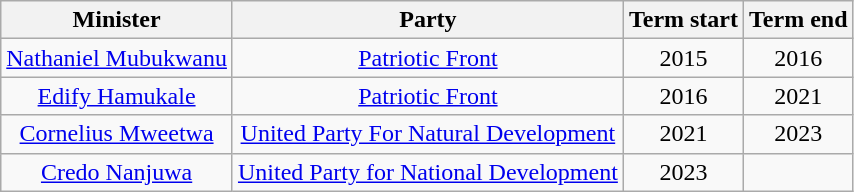<table class="wikitable sortable" style=text-align:center>
<tr>
<th>Minister</th>
<th>Party</th>
<th>Term start</th>
<th>Term end</th>
</tr>
<tr>
<td><a href='#'>Nathaniel Mubukwanu</a></td>
<td><a href='#'>Patriotic Front</a></td>
<td>2015</td>
<td>2016</td>
</tr>
<tr>
<td><a href='#'>Edify Hamukale</a></td>
<td><a href='#'>Patriotic Front</a></td>
<td>2016</td>
<td>2021</td>
</tr>
<tr>
<td><a href='#'>Cornelius Mweetwa</a></td>
<td><a href='#'>United Party For Natural Development</a></td>
<td>2021</td>
<td>2023</td>
</tr>
<tr>
<td><a href='#'>Credo Nanjuwa</a></td>
<td><a href='#'>United Party for National Development</a></td>
<td>2023</td>
<td></td>
</tr>
</table>
